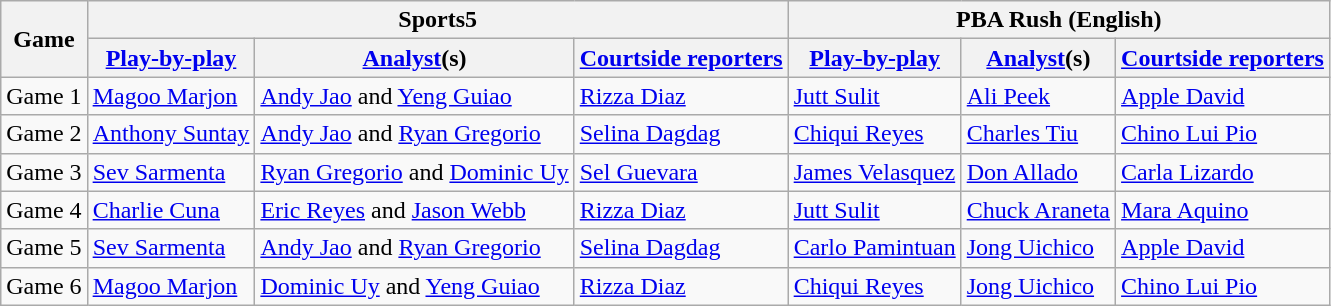<table class=wikitable>
<tr>
<th rowspan=2>Game</th>
<th colspan=3>Sports5</th>
<th colspan=3>PBA Rush (English)</th>
</tr>
<tr>
<th><a href='#'>Play-by-play</a></th>
<th><a href='#'>Analyst</a>(s)</th>
<th><a href='#'>Courtside reporters</a></th>
<th><a href='#'>Play-by-play</a></th>
<th><a href='#'>Analyst</a>(s)</th>
<th><a href='#'>Courtside reporters</a></th>
</tr>
<tr>
<td>Game 1</td>
<td><a href='#'>Magoo Marjon</a></td>
<td><a href='#'>Andy Jao</a> and <a href='#'>Yeng Guiao</a></td>
<td><a href='#'>Rizza Diaz</a></td>
<td><a href='#'>Jutt Sulit</a></td>
<td><a href='#'>Ali Peek</a></td>
<td><a href='#'>Apple David</a></td>
</tr>
<tr>
<td>Game 2</td>
<td><a href='#'>Anthony Suntay</a></td>
<td><a href='#'>Andy Jao</a> and <a href='#'>Ryan Gregorio</a></td>
<td><a href='#'>Selina Dagdag</a></td>
<td><a href='#'>Chiqui Reyes</a></td>
<td><a href='#'>Charles Tiu</a></td>
<td><a href='#'>Chino Lui Pio</a></td>
</tr>
<tr>
<td>Game 3</td>
<td><a href='#'>Sev Sarmenta</a></td>
<td><a href='#'>Ryan Gregorio</a> and <a href='#'>Dominic Uy</a></td>
<td><a href='#'>Sel Guevara</a></td>
<td><a href='#'>James Velasquez</a></td>
<td><a href='#'>Don Allado</a></td>
<td><a href='#'>Carla Lizardo</a></td>
</tr>
<tr>
<td>Game 4</td>
<td><a href='#'>Charlie Cuna</a></td>
<td><a href='#'>Eric Reyes</a> and <a href='#'>Jason Webb</a></td>
<td><a href='#'>Rizza Diaz</a></td>
<td><a href='#'>Jutt Sulit</a></td>
<td><a href='#'>Chuck Araneta</a></td>
<td><a href='#'>Mara Aquino</a></td>
</tr>
<tr>
<td>Game 5</td>
<td><a href='#'>Sev Sarmenta</a></td>
<td><a href='#'>Andy Jao</a> and <a href='#'>Ryan Gregorio</a></td>
<td><a href='#'>Selina Dagdag</a></td>
<td><a href='#'>Carlo Pamintuan</a></td>
<td><a href='#'>Jong Uichico</a></td>
<td><a href='#'>Apple David</a></td>
</tr>
<tr>
<td>Game 6</td>
<td><a href='#'>Magoo Marjon</a></td>
<td><a href='#'>Dominic Uy</a> and <a href='#'>Yeng Guiao</a></td>
<td><a href='#'>Rizza Diaz</a></td>
<td><a href='#'>Chiqui Reyes</a></td>
<td><a href='#'>Jong Uichico</a></td>
<td><a href='#'>Chino Lui Pio</a></td>
</tr>
</table>
